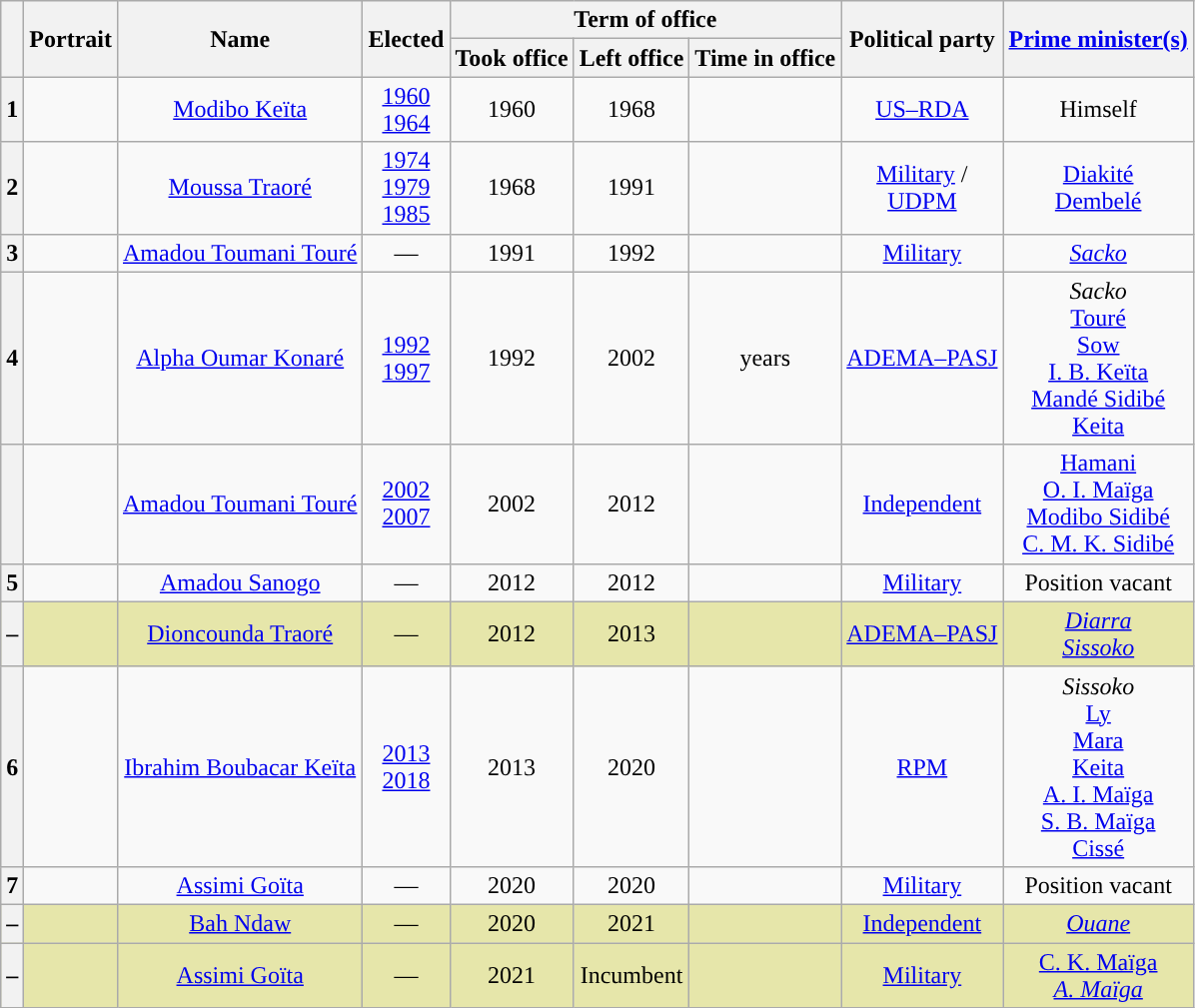<table class="wikitable" style="text-align:center">
<tr>
<th rowspan="2"></th>
<th rowspan="2">Portrait</th>
<th rowspan="2">Name<br></th>
<th rowspan="2">Elected</th>
<th colspan="3">Term of office</th>
<th rowspan="2">Political party</th>
<th rowspan="2"><a href='#'>Prime minister(s)</a></th>
</tr>
<tr>
<th>Took office</th>
<th>Left office</th>
<th>Time in office</th>
</tr>
<tr>
<th style="background:">1</th>
<td></td>
<td><a href='#'>Modibo Keïta</a><br></td>
<td><a href='#'>1960</a><br><a href='#'>1964</a></td>
<td> 1960</td>
<td> 1968<br></td>
<td></td>
<td><a href='#'>US–RDA</a></td>
<td>Himself</td>
</tr>
<tr>
<th style="background:">2</th>
<td></td>
<td><a href='#'>Moussa Traoré</a><br></td>
<td><a href='#'>1974</a><br><a href='#'>1979</a><br><a href='#'>1985</a></td>
<td> 1968</td>
<td> 1991<br></td>
<td></td>
<td><a href='#'>Military</a> / <br><a href='#'>UDPM</a></td>
<td><a href='#'>Diakité</a><br><a href='#'>Dembelé</a></td>
</tr>
<tr>
<th style="background:">3</th>
<td></td>
<td><a href='#'>Amadou Toumani Touré</a><br></td>
<td>—</td>
<td> 1991</td>
<td> 1992</td>
<td></td>
<td><a href='#'>Military</a></td>
<td><em><a href='#'>Sacko</a></em></td>
</tr>
<tr>
<th style="background:">4</th>
<td></td>
<td><a href='#'>Alpha Oumar Konaré</a><br></td>
<td><a href='#'>1992</a><br><a href='#'>1997</a></td>
<td> 1992</td>
<td> 2002</td>
<td> years</td>
<td><a href='#'>ADEMA–PASJ</a></td>
<td><em>Sacko</em><br><a href='#'>Touré</a><br><a href='#'>Sow</a><br><a href='#'>I. B. Keïta</a><br><a href='#'>Mandé Sidibé</a><br><a href='#'>Keita</a></td>
</tr>
<tr>
<th style="background:"></th>
<td></td>
<td><a href='#'>Amadou Toumani Touré</a><br></td>
<td><a href='#'>2002</a><br><a href='#'>2007</a></td>
<td> 2002</td>
<td> 2012<br></td>
<td></td>
<td><a href='#'>Independent</a></td>
<td><a href='#'>Hamani</a><br><a href='#'>O. I. Maïga</a><br><a href='#'>Modibo Sidibé</a><br><a href='#'>C. M. K. Sidibé</a></td>
</tr>
<tr>
<th style="background:">5</th>
<td></td>
<td><a href='#'>Amadou Sanogo</a><br></td>
<td>—</td>
<td> 2012</td>
<td> 2012</td>
<td></td>
<td><a href='#'>Military</a></td>
<td>Position vacant</td>
</tr>
<tr style="background:#e6e6aa;">
<th style="background:">–</th>
<td></td>
<td><a href='#'>Dioncounda Traoré</a><br></td>
<td>—</td>
<td> 2012</td>
<td> 2013</td>
<td></td>
<td><a href='#'>ADEMA–PASJ</a></td>
<td><em><a href='#'>Diarra</a></em><br><em><a href='#'>Sissoko</a></em></td>
</tr>
<tr>
<th style="background:">6</th>
<td></td>
<td><a href='#'>Ibrahim Boubacar Keïta</a><br></td>
<td><a href='#'>2013</a><br><a href='#'>2018</a></td>
<td> 2013</td>
<td> 2020<br></td>
<td></td>
<td><a href='#'>RPM</a></td>
<td><em>Sissoko</em><br><a href='#'>Ly</a><br><a href='#'>Mara</a><br><a href='#'>Keita</a><br><a href='#'>A. I. Maïga</a><br><a href='#'>S. B. Maïga</a><br><a href='#'>Cissé</a></td>
</tr>
<tr>
<th style="background:">7</th>
<td></td>
<td><a href='#'>Assimi Goïta</a><br></td>
<td>—</td>
<td> 2020</td>
<td> 2020</td>
<td></td>
<td><a href='#'>Military</a></td>
<td>Position vacant</td>
</tr>
<tr style="background:#e6e6aa;">
<th style="background:">–</th>
<td></td>
<td><a href='#'>Bah Ndaw</a><br></td>
<td>—</td>
<td> 2020</td>
<td> 2021<br></td>
<td></td>
<td><a href='#'>Independent</a></td>
<td><em><a href='#'>Ouane</a></em></td>
</tr>
<tr style="background:#e6e6aa;">
<th style="background:">–</th>
<td></td>
<td><a href='#'>Assimi Goïta</a><br></td>
<td>—</td>
<td> 2021</td>
<td>Incumbent</td>
<td></td>
<td><a href='#'>Military</a></td>
<td><a href='#'>C. K. Maïga</a><br><em><a href='#'>A. Maïga</a></em></td>
</tr>
</table>
